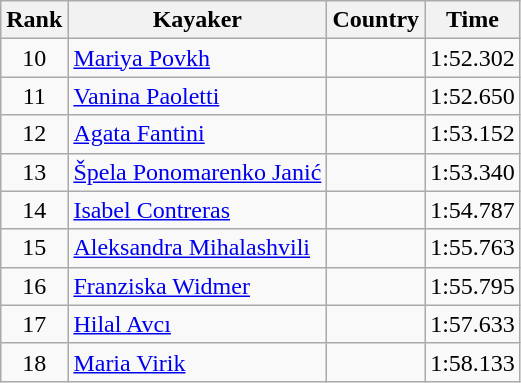<table class="wikitable" style="text-align:center">
<tr>
<th>Rank</th>
<th>Kayaker</th>
<th>Country</th>
<th>Time</th>
</tr>
<tr>
<td>10</td>
<td align=left><a href='#'>Mariya Povkh</a></td>
<td align=left></td>
<td>1:52.302</td>
</tr>
<tr>
<td>11</td>
<td align=left><a href='#'>Vanina Paoletti</a></td>
<td align=left></td>
<td>1:52.650</td>
</tr>
<tr>
<td>12</td>
<td align=left><a href='#'>Agata Fantini</a></td>
<td align=left></td>
<td>1:53.152</td>
</tr>
<tr>
<td>13</td>
<td align=left><a href='#'>Špela Ponomarenko Janić</a></td>
<td align=left></td>
<td>1:53.340</td>
</tr>
<tr>
<td>14</td>
<td align=left><a href='#'>Isabel Contreras</a></td>
<td align=left></td>
<td>1:54.787</td>
</tr>
<tr>
<td>15</td>
<td align=left><a href='#'>Aleksandra Mihalashvili</a></td>
<td align=left></td>
<td>1:55.763</td>
</tr>
<tr>
<td>16</td>
<td align=left><a href='#'>Franziska Widmer</a></td>
<td align=left></td>
<td>1:55.795</td>
</tr>
<tr>
<td>17</td>
<td align=left><a href='#'>Hilal Avcı</a></td>
<td align=left></td>
<td>1:57.633</td>
</tr>
<tr>
<td>18</td>
<td align=left><a href='#'>Maria Virik</a></td>
<td align=left></td>
<td>1:58.133</td>
</tr>
</table>
